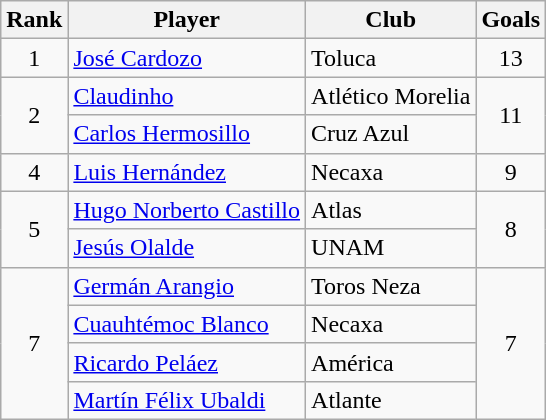<table class="wikitable">
<tr>
<th>Rank</th>
<th>Player</th>
<th>Club</th>
<th>Goals</th>
</tr>
<tr>
<td align=center rowspan=1>1</td>
<td> <a href='#'>José Cardozo</a></td>
<td>Toluca</td>
<td align=center rowspan=1>13</td>
</tr>
<tr>
<td align=center rowspan=2>2</td>
<td> <a href='#'>Claudinho</a></td>
<td>Atlético Morelia</td>
<td align=center rowspan=2>11</td>
</tr>
<tr>
<td> <a href='#'>Carlos Hermosillo</a></td>
<td>Cruz Azul</td>
</tr>
<tr>
<td align=center rowspan=1>4</td>
<td> <a href='#'>Luis Hernández</a></td>
<td>Necaxa</td>
<td align=center rowspan=1>9</td>
</tr>
<tr>
<td align=center rowspan=2>5</td>
<td> <a href='#'>Hugo Norberto Castillo</a></td>
<td>Atlas</td>
<td align=center rowspan=2>8</td>
</tr>
<tr>
<td> <a href='#'>Jesús Olalde</a></td>
<td>UNAM</td>
</tr>
<tr>
<td align=center rowspan=4>7</td>
<td> <a href='#'>Germán Arangio</a></td>
<td>Toros Neza</td>
<td align=center rowspan=4>7</td>
</tr>
<tr>
<td> <a href='#'>Cuauhtémoc Blanco</a></td>
<td>Necaxa</td>
</tr>
<tr>
<td> <a href='#'>Ricardo Peláez</a></td>
<td>América</td>
</tr>
<tr>
<td> <a href='#'>Martín Félix Ubaldi</a></td>
<td>Atlante</td>
</tr>
</table>
